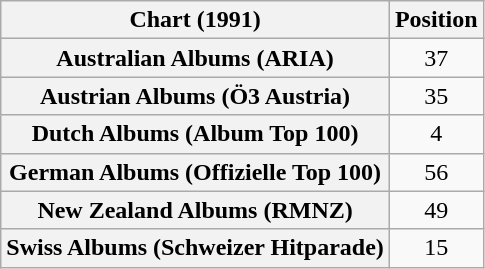<table class="wikitable sortable plainrowheaders" style="text-align:center">
<tr>
<th scope="col">Chart (1991)</th>
<th scope="col">Position</th>
</tr>
<tr>
<th scope="row">Australian Albums (ARIA)</th>
<td>37</td>
</tr>
<tr>
<th scope="row">Austrian Albums (Ö3 Austria)</th>
<td>35</td>
</tr>
<tr>
<th scope="row">Dutch Albums (Album Top 100)</th>
<td>4</td>
</tr>
<tr>
<th scope="row">German Albums (Offizielle Top 100)</th>
<td>56</td>
</tr>
<tr>
<th scope="row">New Zealand Albums (RMNZ)</th>
<td>49</td>
</tr>
<tr>
<th scope="row">Swiss Albums (Schweizer Hitparade)</th>
<td>15</td>
</tr>
</table>
